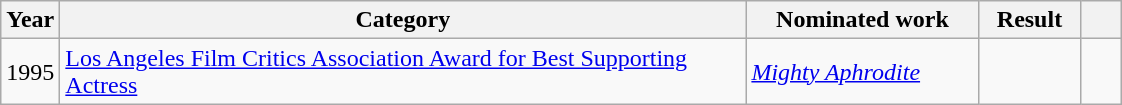<table class="wikitable">
<tr>
<th>Year</th>
<th width="450">Category</th>
<th width="148">Nominated work</th>
<th width="60">Result</th>
<th width="20" class="unsortable"></th>
</tr>
<tr>
<td>1995</td>
<td><a href='#'>Los Angeles Film Critics Association Award for Best Supporting Actress</a></td>
<td><em><a href='#'>Mighty Aphrodite</a></em></td>
<td></td>
<td></td>
</tr>
</table>
